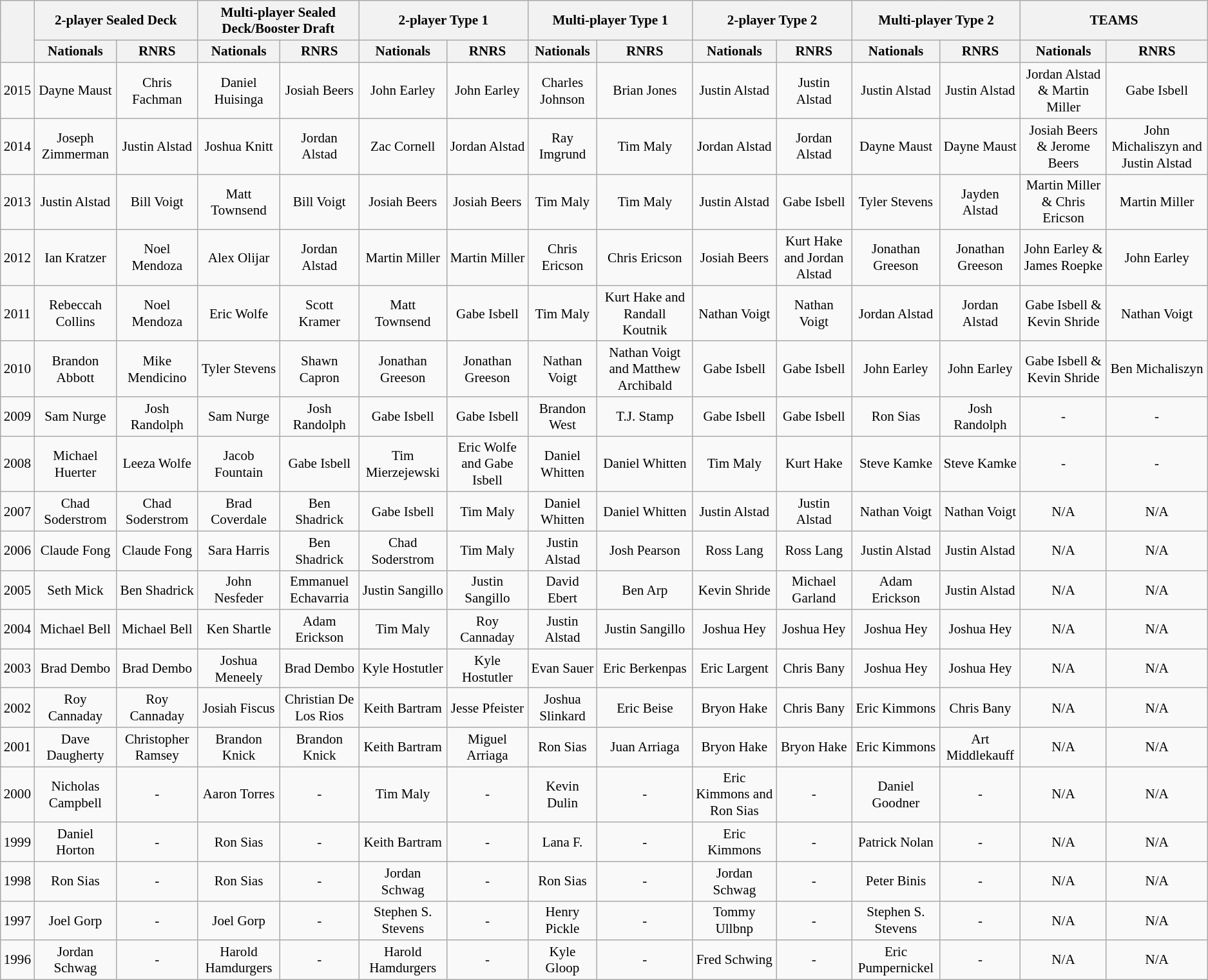<table class="wikitable" style="font-size:88%; text-align:center;">
<tr>
<th rowspan="2"> </th>
<th colspan="2">2-player Sealed Deck</th>
<th colspan="2">Multi-player Sealed Deck/Booster Draft</th>
<th colspan="2">2-player Type 1</th>
<th colspan="2">Multi-player Type 1</th>
<th colspan="2">2-player Type 2</th>
<th colspan="2">Multi-player Type 2</th>
<th colspan="2">TEAMS</th>
</tr>
<tr>
<th>Nationals</th>
<th>RNRS</th>
<th>Nationals</th>
<th>RNRS</th>
<th>Nationals</th>
<th>RNRS</th>
<th>Nationals</th>
<th>RNRS</th>
<th>Nationals</th>
<th>RNRS</th>
<th>Nationals</th>
<th>RNRS</th>
<th>Nationals</th>
<th>RNRS</th>
</tr>
<tr>
<td>2015</td>
<td>Dayne Maust</td>
<td>Chris Fachman</td>
<td>Daniel Huisinga</td>
<td>Josiah Beers</td>
<td>John Earley</td>
<td>John Earley</td>
<td>Charles Johnson</td>
<td>Brian Jones</td>
<td>Justin Alstad</td>
<td>Justin Alstad</td>
<td>Justin Alstad</td>
<td>Justin Alstad</td>
<td>Jordan Alstad & Martin Miller</td>
<td>Gabe Isbell</td>
</tr>
<tr>
<td>2014</td>
<td>Joseph Zimmerman</td>
<td>Justin Alstad</td>
<td>Joshua Knitt</td>
<td>Jordan Alstad</td>
<td>Zac Cornell</td>
<td>Jordan Alstad</td>
<td>Ray Imgrund</td>
<td>Tim Maly</td>
<td>Jordan Alstad</td>
<td>Jordan Alstad</td>
<td>Dayne Maust</td>
<td>Dayne Maust</td>
<td>Josiah Beers & Jerome Beers</td>
<td>John Michaliszyn and Justin Alstad</td>
</tr>
<tr>
<td>2013</td>
<td>Justin Alstad</td>
<td>Bill Voigt</td>
<td>Matt Townsend</td>
<td>Bill Voigt</td>
<td>Josiah Beers</td>
<td>Josiah Beers</td>
<td>Tim Maly</td>
<td>Tim Maly</td>
<td>Justin Alstad</td>
<td>Gabe Isbell</td>
<td>Tyler Stevens</td>
<td>Jayden Alstad</td>
<td>Martin Miller & Chris Ericson</td>
<td>Martin Miller</td>
</tr>
<tr>
<td>2012</td>
<td>Ian Kratzer</td>
<td>Noel Mendoza</td>
<td>Alex Olijar</td>
<td>Jordan Alstad</td>
<td>Martin Miller</td>
<td>Martin Miller</td>
<td>Chris Ericson</td>
<td>Chris Ericson</td>
<td>Josiah Beers</td>
<td>Kurt Hake and Jordan Alstad</td>
<td>Jonathan Greeson</td>
<td>Jonathan Greeson</td>
<td>John Earley & James Roepke</td>
<td>John Earley</td>
</tr>
<tr>
<td>2011</td>
<td>Rebeccah Collins</td>
<td>Noel Mendoza</td>
<td>Eric Wolfe</td>
<td>Scott Kramer</td>
<td>Matt Townsend</td>
<td>Gabe Isbell</td>
<td>Tim Maly</td>
<td>Kurt Hake and Randall Koutnik</td>
<td>Nathan Voigt</td>
<td>Nathan Voigt</td>
<td>Jordan Alstad</td>
<td>Jordan Alstad</td>
<td>Gabe Isbell & Kevin Shride</td>
<td>Nathan Voigt</td>
</tr>
<tr>
<td>2010</td>
<td>Brandon Abbott</td>
<td>Mike Mendicino</td>
<td>Tyler Stevens</td>
<td>Shawn Capron</td>
<td>Jonathan Greeson</td>
<td>Jonathan Greeson</td>
<td>Nathan Voigt</td>
<td>Nathan Voigt and Matthew Archibald</td>
<td>Gabe Isbell</td>
<td>Gabe Isbell</td>
<td>John Earley</td>
<td>John Earley</td>
<td>Gabe Isbell & Kevin Shride</td>
<td>Ben Michaliszyn</td>
</tr>
<tr>
<td>2009</td>
<td>Sam Nurge</td>
<td>Josh Randolph</td>
<td>Sam Nurge</td>
<td>Josh Randolph</td>
<td>Gabe Isbell</td>
<td>Gabe Isbell</td>
<td>Brandon West</td>
<td>T.J. Stamp</td>
<td>Gabe Isbell</td>
<td>Gabe Isbell</td>
<td>Ron Sias</td>
<td>Josh Randolph</td>
<td>-</td>
<td>-</td>
</tr>
<tr>
<td>2008</td>
<td>Michael Huerter</td>
<td>Leeza Wolfe</td>
<td>Jacob Fountain</td>
<td>Gabe Isbell</td>
<td>Tim Mierzejewski</td>
<td>Eric Wolfe and Gabe Isbell</td>
<td>Daniel Whitten</td>
<td>Daniel Whitten</td>
<td>Tim Maly</td>
<td>Kurt Hake</td>
<td>Steve Kamke</td>
<td>Steve Kamke</td>
<td>-</td>
<td>-</td>
</tr>
<tr>
<td>2007</td>
<td>Chad Soderstrom</td>
<td>Chad Soderstrom</td>
<td>Brad Coverdale</td>
<td>Ben Shadrick</td>
<td>Gabe Isbell</td>
<td>Tim Maly</td>
<td>Daniel Whitten</td>
<td>Daniel Whitten</td>
<td>Justin Alstad</td>
<td>Justin Alstad</td>
<td>Nathan Voigt</td>
<td>Nathan Voigt</td>
<td>N/A</td>
<td>N/A</td>
</tr>
<tr>
<td>2006</td>
<td>Claude Fong</td>
<td>Claude Fong</td>
<td>Sara Harris</td>
<td>Ben Shadrick</td>
<td>Chad Soderstrom</td>
<td>Tim Maly</td>
<td>Justin Alstad</td>
<td>Josh Pearson</td>
<td>Ross Lang</td>
<td>Ross Lang</td>
<td>Justin Alstad</td>
<td>Justin Alstad</td>
<td>N/A</td>
<td>N/A</td>
</tr>
<tr>
<td>2005</td>
<td>Seth Mick</td>
<td>Ben Shadrick</td>
<td>John Nesfeder</td>
<td>Emmanuel Echavarria</td>
<td>Justin Sangillo</td>
<td>Justin Sangillo</td>
<td>David Ebert</td>
<td>Ben Arp</td>
<td>Kevin Shride</td>
<td>Michael Garland</td>
<td>Adam Erickson</td>
<td>Justin Alstad</td>
<td>N/A</td>
<td>N/A</td>
</tr>
<tr>
<td>2004</td>
<td>Michael Bell</td>
<td>Michael Bell</td>
<td>Ken Shartle</td>
<td>Adam Erickson</td>
<td>Tim Maly</td>
<td>Roy Cannaday</td>
<td>Justin Alstad</td>
<td>Justin Sangillo</td>
<td>Joshua Hey</td>
<td>Joshua Hey</td>
<td>Joshua Hey</td>
<td>Joshua Hey</td>
<td>N/A</td>
<td>N/A</td>
</tr>
<tr>
<td>2003</td>
<td>Brad Dembo</td>
<td>Brad Dembo</td>
<td>Joshua Meneely</td>
<td>Brad Dembo</td>
<td>Kyle Hostutler</td>
<td>Kyle Hostutler</td>
<td>Evan Sauer</td>
<td>Eric Berkenpas</td>
<td>Eric Largent</td>
<td>Chris Bany</td>
<td>Joshua Hey</td>
<td>Joshua Hey</td>
<td>N/A</td>
<td>N/A</td>
</tr>
<tr>
<td>2002</td>
<td>Roy Cannaday</td>
<td>Roy Cannaday</td>
<td>Josiah Fiscus</td>
<td>Christian De Los Rios</td>
<td>Keith Bartram</td>
<td>Jesse Pfeister</td>
<td>Joshua Slinkard</td>
<td>Eric Beise</td>
<td>Bryon Hake</td>
<td>Chris Bany</td>
<td>Eric Kimmons</td>
<td>Chris Bany</td>
<td>N/A</td>
<td>N/A</td>
</tr>
<tr>
<td>2001</td>
<td>Dave Daugherty</td>
<td>Christopher Ramsey</td>
<td>Brandon Knick</td>
<td>Brandon Knick</td>
<td>Keith Bartram</td>
<td>Miguel Arriaga</td>
<td>Ron Sias</td>
<td>Juan Arriaga</td>
<td>Bryon Hake</td>
<td>Bryon Hake</td>
<td>Eric Kimmons</td>
<td>Art Middlekauff</td>
<td>N/A</td>
<td>N/A</td>
</tr>
<tr>
<td>2000</td>
<td>Nicholas Campbell</td>
<td>-</td>
<td>Aaron Torres</td>
<td>-</td>
<td>Tim Maly</td>
<td>-</td>
<td>Kevin Dulin</td>
<td>-</td>
<td>Eric Kimmons and Ron Sias</td>
<td>-</td>
<td>Daniel Goodner</td>
<td>-</td>
<td>N/A</td>
<td>N/A</td>
</tr>
<tr>
<td>1999</td>
<td>Daniel Horton</td>
<td>-</td>
<td>Ron Sias</td>
<td>-</td>
<td>Keith Bartram</td>
<td>-</td>
<td>Lana F.</td>
<td>-</td>
<td>Eric Kimmons</td>
<td>-</td>
<td>Patrick Nolan</td>
<td>-</td>
<td>N/A</td>
<td>N/A</td>
</tr>
<tr>
<td>1998</td>
<td>Ron Sias</td>
<td>-</td>
<td>Ron Sias</td>
<td>-</td>
<td>Jordan Schwag</td>
<td>-</td>
<td>Ron Sias</td>
<td>-</td>
<td>Jordan Schwag</td>
<td>-</td>
<td>Peter Binis</td>
<td>-</td>
<td>N/A</td>
<td>N/A</td>
</tr>
<tr>
<td>1997</td>
<td>Joel Gorp</td>
<td>-</td>
<td>Joel Gorp</td>
<td>-</td>
<td>Stephen S. Stevens</td>
<td>-</td>
<td>Henry Pickle</td>
<td>-</td>
<td>Tommy Ullbnp</td>
<td>-</td>
<td>Stephen S. Stevens</td>
<td>-</td>
<td>N/A</td>
<td>N/A</td>
</tr>
<tr>
<td>1996</td>
<td>Jordan Schwag</td>
<td>-</td>
<td>Harold Hamdurgers</td>
<td>-</td>
<td>Harold Hamdurgers</td>
<td>-</td>
<td>Kyle Gloop</td>
<td>-</td>
<td>Fred Schwing</td>
<td>-</td>
<td>Eric Pumpernickel</td>
<td>-</td>
<td>N/A</td>
<td>N/A</td>
</tr>
</table>
